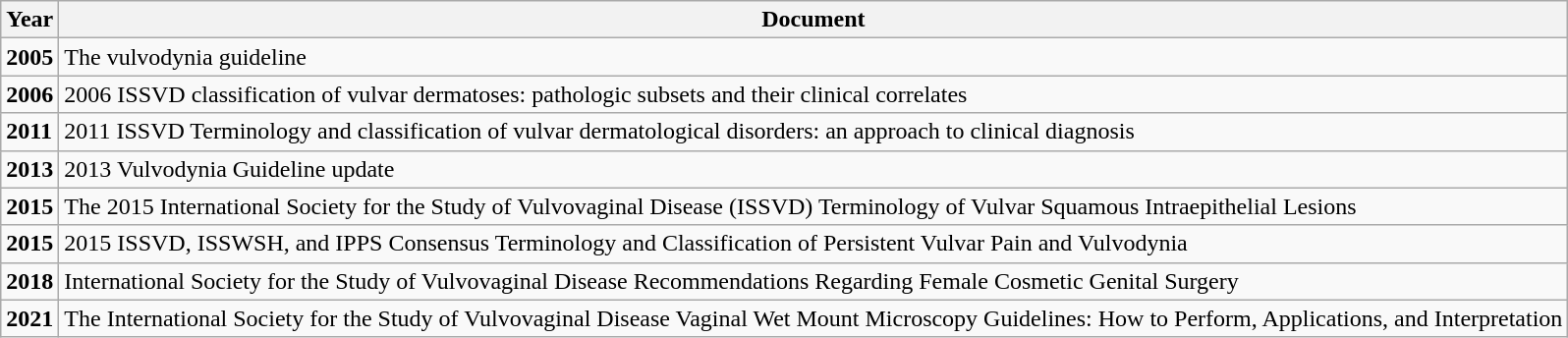<table class="wikitable">
<tr>
<th>Year</th>
<th>Document</th>
</tr>
<tr>
<td><strong>2005</strong></td>
<td>The vulvodynia guideline</td>
</tr>
<tr>
<td><strong>2006</strong></td>
<td>2006 ISSVD classification of vulvar dermatoses: pathologic subsets and their clinical correlates</td>
</tr>
<tr>
<td><strong>2011</strong></td>
<td>2011 ISSVD Terminology and classification of vulvar dermatological disorders: an approach to clinical diagnosis</td>
</tr>
<tr>
<td><strong>2013</strong></td>
<td>2013 Vulvodynia Guideline update</td>
</tr>
<tr>
<td><strong>2015</strong></td>
<td>The 2015 International Society for the Study of Vulvovaginal Disease (ISSVD) Terminology of Vulvar Squamous Intraepithelial Lesions</td>
</tr>
<tr>
<td><strong>2015</strong></td>
<td>2015 ISSVD, ISSWSH, and IPPS Consensus Terminology and Classification of Persistent Vulvar Pain and Vulvodynia</td>
</tr>
<tr>
<td><strong>2018</strong></td>
<td>International Society for the Study of Vulvovaginal Disease Recommendations Regarding Female Cosmetic Genital Surgery</td>
</tr>
<tr>
<td><strong>2021</strong></td>
<td>The International Society for the Study of Vulvovaginal Disease Vaginal Wet Mount Microscopy Guidelines: How to Perform, Applications, and Interpretation</td>
</tr>
</table>
